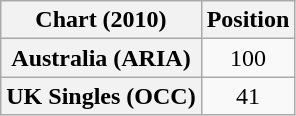<table class="wikitable plainrowheaders" style="text-align:center">
<tr>
<th>Chart (2010)</th>
<th>Position</th>
</tr>
<tr>
<th scope="row">Australia (ARIA)</th>
<td>100</td>
</tr>
<tr>
<th scope="row">UK Singles (OCC)</th>
<td>41</td>
</tr>
</table>
